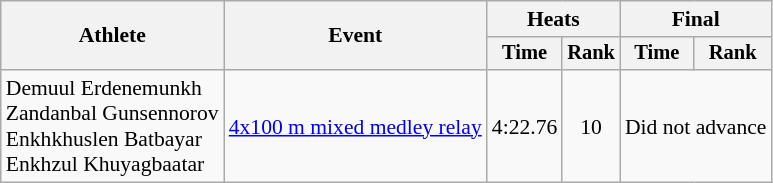<table class=wikitable style=font-size:90%;text-align:center>
<tr>
<th rowspan="2">Athlete</th>
<th rowspan="2">Event</th>
<th colspan="2">Heats</th>
<th colspan="2">Final</th>
</tr>
<tr style="font-size:95%">
<th>Time</th>
<th>Rank</th>
<th>Time</th>
<th>Rank</th>
</tr>
<tr>
<td align=left>Demuul Erdenemunkh<br>Zandanbal Gunsennorov<br>Enkhkhuslen Batbayar<br>Enkhzul Khuyagbaatar</td>
<td align=left><a href='#'>4x100 m mixed medley relay</a></td>
<td>4:22.76</td>
<td>10</td>
<td colspan=2>Did not advance</td>
</tr>
</table>
